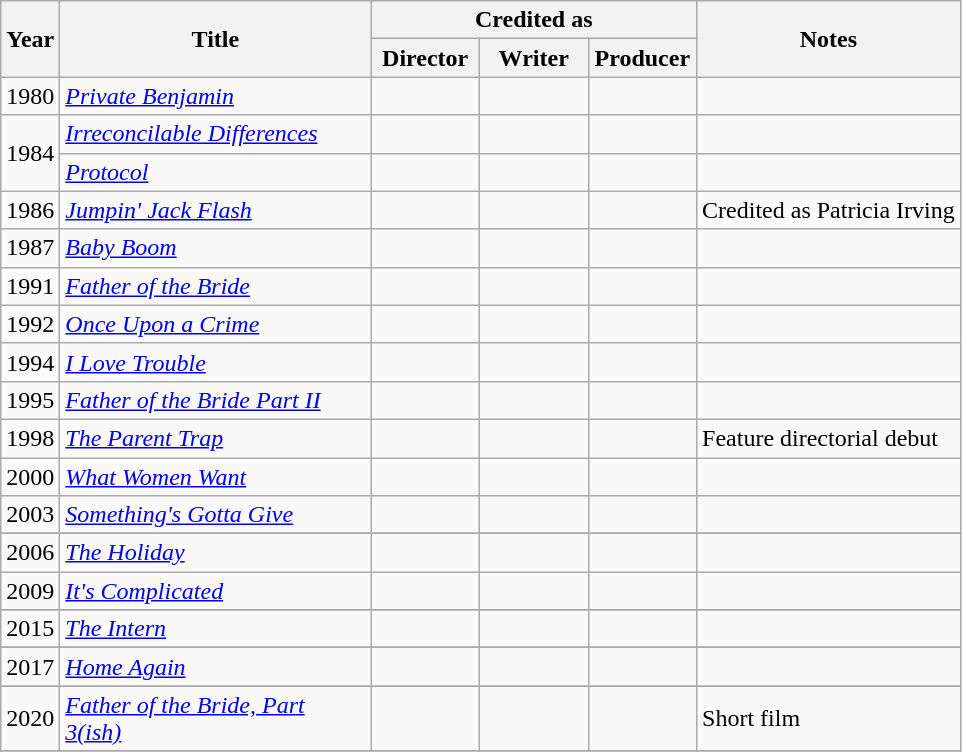<table class="wikitable">
<tr>
<th rowspan="2">Year</th>
<th rowspan="2" width="200">Title</th>
<th colspan="3">Credited as</th>
<th rowspan="2">Notes</th>
</tr>
<tr>
<th width=65>Director</th>
<th width=65>Writer</th>
<th width=65>Producer</th>
</tr>
<tr align="center">
<td align="center">1980</td>
<td align="left"><em><a href='#'>Private Benjamin</a></em></td>
<td></td>
<td></td>
<td></td>
<td align="left"></td>
</tr>
<tr align="center">
<td rowspan="2" align="center">1984</td>
<td align="left"><em><a href='#'>Irreconcilable Differences</a></em></td>
<td></td>
<td></td>
<td></td>
<td></td>
</tr>
<tr align="center">
<td align="left"><em><a href='#'>Protocol</a></em></td>
<td></td>
<td></td>
<td></td>
<td></td>
</tr>
<tr align="center">
<td align="center">1986</td>
<td align="left"><em><a href='#'>Jumpin' Jack Flash</a></em></td>
<td></td>
<td></td>
<td></td>
<td align="left">Credited as Patricia Irving</td>
</tr>
<tr align="center">
<td align="center">1987</td>
<td align="left"><em><a href='#'>Baby Boom</a></em></td>
<td></td>
<td></td>
<td></td>
<td align="left"></td>
</tr>
<tr align="center">
<td align="center">1991</td>
<td align="left"><em><a href='#'>Father of the Bride</a></em></td>
<td></td>
<td></td>
<td></td>
<td></td>
</tr>
<tr align="center">
<td align="center">1992</td>
<td align="left"><em><a href='#'>Once Upon a Crime</a></em></td>
<td></td>
<td></td>
<td></td>
<td></td>
</tr>
<tr align="center">
<td align="center">1994</td>
<td align="left"><em><a href='#'>I Love Trouble</a></em></td>
<td></td>
<td></td>
<td></td>
<td></td>
</tr>
<tr align="center">
<td align="center">1995</td>
<td align="left"><em><a href='#'>Father of the Bride Part II</a></em></td>
<td></td>
<td></td>
<td></td>
<td></td>
</tr>
<tr align="center">
<td align="center">1998</td>
<td align="left"><em><a href='#'>The Parent Trap</a></em></td>
<td></td>
<td></td>
<td></td>
<td align="left">Feature directorial debut</td>
</tr>
<tr align="center">
<td align="center">2000</td>
<td align="left"><em><a href='#'>What Women Want</a></em></td>
<td></td>
<td></td>
<td></td>
<td align="left"></td>
</tr>
<tr align="center">
<td align="center">2003</td>
<td align="left"><em><a href='#'>Something's Gotta Give</a></em></td>
<td></td>
<td></td>
<td></td>
<td align="left"></td>
</tr>
<tr>
</tr>
<tr align="center">
<td align="center">2006</td>
<td align="left"><em><a href='#'>The Holiday</a></em></td>
<td></td>
<td></td>
<td></td>
<td></td>
</tr>
<tr align="center">
<td align="center">2009</td>
<td align="left"><em><a href='#'>It's Complicated</a></em></td>
<td></td>
<td></td>
<td></td>
<td align="left"></td>
</tr>
<tr>
</tr>
<tr align="center">
<td align="center">2015</td>
<td align="left"><em><a href='#'>The Intern</a></em></td>
<td></td>
<td></td>
<td></td>
<td align="left"></td>
</tr>
<tr>
</tr>
<tr align="center">
<td align="center">2017</td>
<td align="left"><em><a href='#'>Home Again</a></em></td>
<td></td>
<td></td>
<td></td>
<td align="left"></td>
</tr>
<tr>
</tr>
<tr align="center">
<td align="center">2020</td>
<td align="left"><em><a href='#'>Father of the Bride, Part 3(ish)</a></em></td>
<td></td>
<td></td>
<td></td>
<td align="left">Short film</td>
</tr>
<tr>
</tr>
</table>
